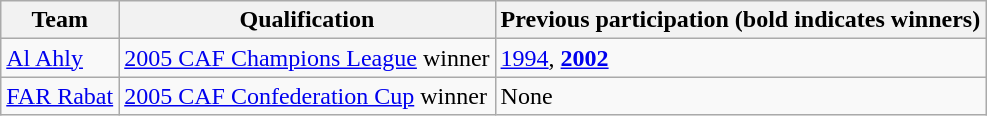<table class="wikitable">
<tr>
<th>Team</th>
<th>Qualification</th>
<th>Previous participation (bold indicates winners)</th>
</tr>
<tr>
<td> <a href='#'>Al Ahly</a></td>
<td><a href='#'>2005 CAF Champions League</a> winner</td>
<td><a href='#'>1994</a>, <strong><a href='#'>2002</a></strong></td>
</tr>
<tr>
<td> <a href='#'>FAR Rabat</a></td>
<td><a href='#'>2005 CAF Confederation Cup</a> winner</td>
<td>None</td>
</tr>
</table>
